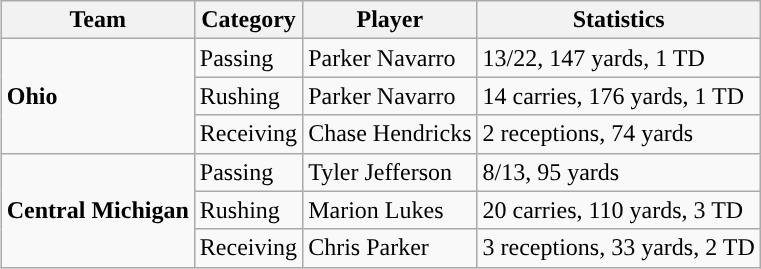<table class="wikitable" style="float: right;">
<tr>
<th>Team</th>
<th>Category</th>
<th>Player</th>
<th>Statistics</th>
</tr>
<tr>
<td rowspan=3><strong>Ohio</strong></td>
<td>Passing</td>
<td>Parker Navarro</td>
<td>13/22,  147 yards, 1 TD</td>
</tr>
<tr>
<td>Rushing</td>
<td>Parker Navarro</td>
<td>14 carries, 176 yards, 1 TD</td>
</tr>
<tr>
<td>Receiving</td>
<td>Chase Hendricks</td>
<td>2 receptions, 74 yards</td>
</tr>
<tr>
<td rowspan=3><strong>Central Michigan</strong></td>
<td>Passing</td>
<td>Tyler Jefferson</td>
<td>8/13,  95 yards</td>
</tr>
<tr>
<td>Rushing</td>
<td>Marion Lukes</td>
<td>20 carries, 110 yards, 3 TD</td>
</tr>
<tr>
<td>Receiving</td>
<td>Chris Parker</td>
<td>3 receptions, 33 yards, 2 TD</td>
</tr>
</table>
